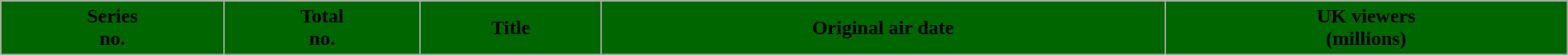<table class="wikitable plainrowheaders" style="width:100%;">
<tr>
<th style="background:#006600; color:#000;">Series<br>no.</th>
<th style="background:#006600; color:#000;">Total<br>no.</th>
<th style="background:#006600; color:#000;">Title</th>
<th style="background:#006600; color:#000;">Original air date</th>
<th style="background:#006600; color:#000;">UK viewers<br>(millions)<br>




</th>
</tr>
</table>
